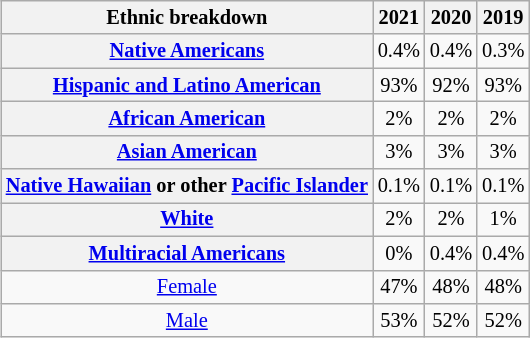<table class="wikitable" style="text-align:center; float:right; font-size:85%; margin-left:2em; margin:auto;">
<tr>
<th><strong>Ethnic breakdown</strong></th>
<th><strong>2021</strong></th>
<th><strong>2020</strong></th>
<th><strong>2019</strong></th>
</tr>
<tr>
<th><a href='#'>Native Americans</a></th>
<td>0.4%</td>
<td>0.4%</td>
<td>0.3%</td>
</tr>
<tr>
<th><a href='#'>Hispanic and Latino American</a></th>
<td>93%</td>
<td>92%</td>
<td>93%</td>
</tr>
<tr>
<th><a href='#'>African American</a></th>
<td>2%</td>
<td>2%</td>
<td>2%</td>
</tr>
<tr>
<th><a href='#'>Asian American</a></th>
<td>3%</td>
<td>3%</td>
<td>3%</td>
</tr>
<tr>
<th><a href='#'>Native Hawaiian</a> or other <a href='#'>Pacific Islander</a></th>
<td>0.1%</td>
<td>0.1%</td>
<td>0.1%</td>
</tr>
<tr>
<th><a href='#'>White</a></th>
<td>2%</td>
<td>2%</td>
<td>1%</td>
</tr>
<tr>
<th><a href='#'>Multiracial Americans</a></th>
<td>0%</td>
<td>0.4%</td>
<td>0.4%</td>
</tr>
<tr>
<td><a href='#'>Female</a></td>
<td>47%</td>
<td>48%</td>
<td>48%</td>
</tr>
<tr>
<td><a href='#'>Male</a></td>
<td>53%</td>
<td>52%</td>
<td>52%</td>
</tr>
</table>
